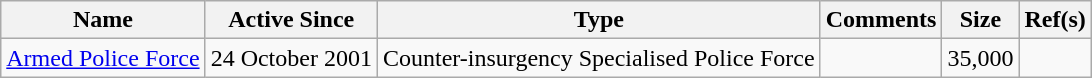<table class="wikitable plainrowheaders">
<tr>
<th scope="col">Name</th>
<th scope="col">Active Since</th>
<th scope="col">Type</th>
<th scope="col">Comments</th>
<th scope="col">Size</th>
<th scope="col">Ref(s)</th>
</tr>
<tr>
<td><a href='#'>Armed Police Force</a></td>
<td>24 October 2001</td>
<td>Counter-insurgency Specialised Police Force</td>
<td></td>
<td>35,000</td>
<td></td>
</tr>
</table>
